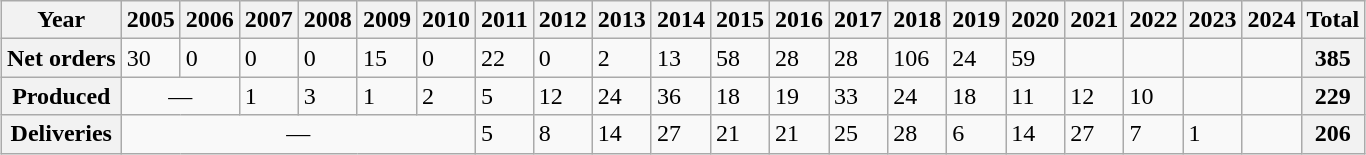<table class="wikitable" style="margin:1em auto;">
<tr>
<th>Year</th>
<th>2005</th>
<th>2006</th>
<th>2007</th>
<th>2008</th>
<th>2009</th>
<th>2010</th>
<th>2011</th>
<th>2012</th>
<th>2013</th>
<th>2014</th>
<th>2015</th>
<th>2016</th>
<th>2017</th>
<th>2018</th>
<th>2019</th>
<th>2020</th>
<th>2021</th>
<th>2022</th>
<th>2023</th>
<th>2024</th>
<th>Total</th>
</tr>
<tr>
<th>Net orders</th>
<td>30</td>
<td>0</td>
<td>0</td>
<td>0</td>
<td>15</td>
<td>0</td>
<td>22</td>
<td>0</td>
<td>2</td>
<td>13</td>
<td>58</td>
<td>28</td>
<td>28</td>
<td>106</td>
<td>24</td>
<td>59</td>
<td></td>
<td></td>
<td></td>
<td></td>
<th>385</th>
</tr>
<tr>
<th>Produced</th>
<td colspan=2 align=center>—</td>
<td>1</td>
<td>3</td>
<td>1</td>
<td>2</td>
<td>5</td>
<td>12</td>
<td>24</td>
<td>36</td>
<td>18</td>
<td>19</td>
<td>33</td>
<td>24</td>
<td>18</td>
<td>11</td>
<td>12</td>
<td>10</td>
<td></td>
<td></td>
<th>229</th>
</tr>
<tr>
<th>Deliveries</th>
<td colspan=6 align=center>—</td>
<td>5</td>
<td>8</td>
<td>14</td>
<td>27</td>
<td>21</td>
<td>21</td>
<td>25</td>
<td>28</td>
<td>6</td>
<td>14</td>
<td>27</td>
<td>7</td>
<td>1</td>
<td></td>
<th>206</th>
</tr>
</table>
